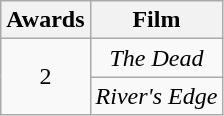<table class="wikitable" rowspan=2 border=2 style="text-align:center;">
<tr>
<th>Awards</th>
<th>Film</th>
</tr>
<tr>
<td rowspan="2">2</td>
<td><em>The Dead</em></td>
</tr>
<tr>
<td><em>River's Edge</em></td>
</tr>
</table>
